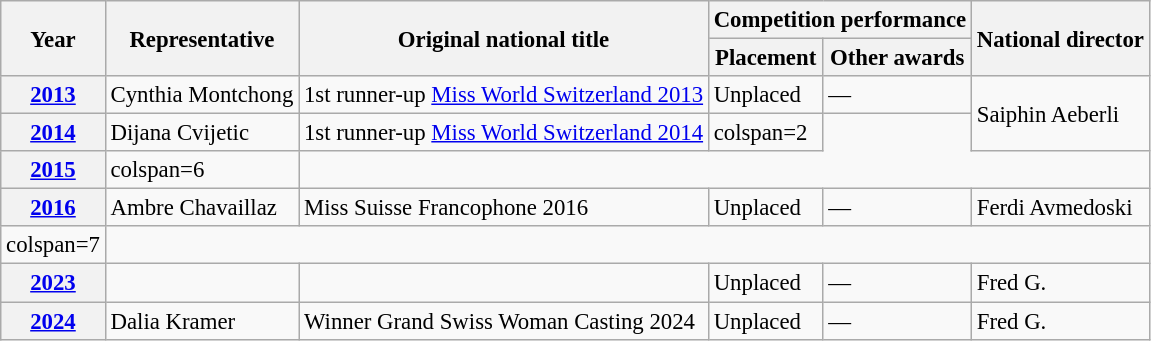<table class="wikitable defaultcenter col2left" style="font-size:95%;">
<tr>
<th rowspan=2>Year</th>
<th rowspan=2>Representative</th>
<th rowspan=2>Original national title</th>
<th colspan=2>Competition performance</th>
<th rowspan=2>National director</th>
</tr>
<tr>
<th>Placement</th>
<th>Other awards</th>
</tr>
<tr>
<th><a href='#'>2013</a></th>
<td>Cynthia Montchong</td>
<td>1st runner-up <a href='#'>Miss World Switzerland 2013</a></td>
<td>Unplaced</td>
<td>—</td>
<td rowspan=2>Saiphin Aeberli</td>
</tr>
<tr>
<th><a href='#'>2014</a></th>
<td>Dijana Cvijetic</td>
<td>1st runner-up <a href='#'>Miss World Switzerland 2014</a></td>
<td>colspan=2 </td>
</tr>
<tr>
<th><a href='#'>2015</a></th>
<td>colspan=6 </td>
</tr>
<tr>
<th><a href='#'>2016</a></th>
<td>Ambre Chavaillaz</td>
<td>Miss Suisse Francophone 2016</td>
<td>Unplaced</td>
<td>—</td>
<td>Ferdi Avmedoski</td>
</tr>
<tr>
<td>colspan=7 </td>
</tr>
<tr>
<th><a href='#'>2023</a></th>
<td></td>
<td></td>
<td>Unplaced</td>
<td>—</td>
<td>Fred G.</td>
</tr>
<tr>
<th><a href='#'>2024</a></th>
<td>Dalia Kramer</td>
<td>Winner Grand Swiss Woman Casting 2024</td>
<td>Unplaced</td>
<td>—</td>
<td>Fred G.</td>
</tr>
</table>
